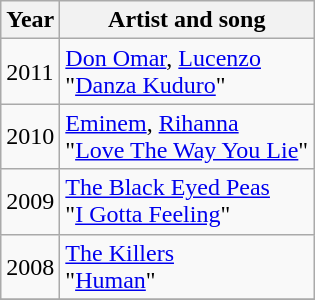<table class="wikitable">
<tr>
<th>Year</th>
<th>Artist and song</th>
</tr>
<tr>
<td>2011</td>
<td><a href='#'>Don Omar</a>, <a href='#'>Lucenzo</a> <br> "<a href='#'>Danza Kuduro</a>"</td>
</tr>
<tr>
<td>2010</td>
<td><a href='#'>Eminem</a>, <a href='#'>Rihanna</a> <br> "<a href='#'>Love The Way You Lie</a>"</td>
</tr>
<tr>
<td>2009</td>
<td><a href='#'>The Black Eyed Peas</a> <br> "<a href='#'>I Gotta Feeling</a>"</td>
</tr>
<tr>
<td>2008</td>
<td><a href='#'>The Killers</a> <br> "<a href='#'>Human</a>"</td>
</tr>
<tr>
</tr>
</table>
